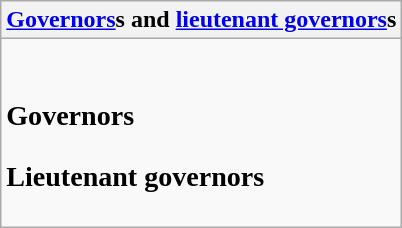<table class="wikitable collapsible collapsed">
<tr>
<th><a href='#'>Governors</a>s and <a href='#'>lieutenant governors</a>s</th>
</tr>
<tr>
<td><br><h3>Governors</h3><h3>Lieutenant governors</h3></td>
</tr>
</table>
